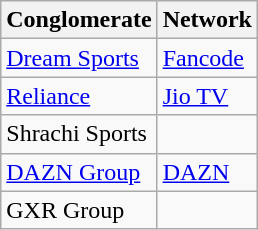<table class="wikitable">
<tr>
<th>Conglomerate</th>
<th>Network</th>
</tr>
<tr>
<td><a href='#'>Dream Sports</a></td>
<td><a href='#'>Fancode</a></td>
</tr>
<tr>
<td><a href='#'>Reliance</a></td>
<td><a href='#'>Jio TV</a></td>
</tr>
<tr>
<td>Shrachi Sports</td>
<td></td>
</tr>
<tr>
<td><a href='#'>DAZN Group</a></td>
<td><a href='#'>DAZN</a></td>
</tr>
<tr>
<td>GXR Group</td>
<td></td>
</tr>
</table>
